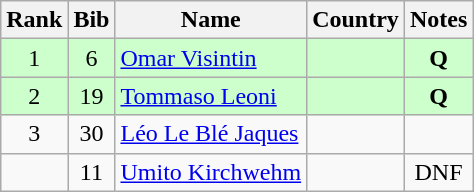<table class="wikitable" style="text-align:center;">
<tr>
<th>Rank</th>
<th>Bib</th>
<th>Name</th>
<th>Country</th>
<th>Notes</th>
</tr>
<tr bgcolor=ccffcc>
<td>1</td>
<td>6</td>
<td align=left><a href='#'>Omar Visintin</a></td>
<td align=left></td>
<td><strong>Q</strong></td>
</tr>
<tr bgcolor=ccffcc>
<td>2</td>
<td>19</td>
<td align=left><a href='#'>Tommaso Leoni</a></td>
<td align=left></td>
<td><strong>Q</strong></td>
</tr>
<tr>
<td>3</td>
<td>30</td>
<td align=left><a href='#'>Léo Le Blé Jaques</a></td>
<td align=left></td>
<td></td>
</tr>
<tr>
<td></td>
<td>11</td>
<td align=left><a href='#'>Umito Kirchwehm</a></td>
<td align=left></td>
<td>DNF</td>
</tr>
</table>
